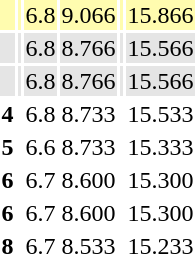<table>
<tr style="background:#fffcaf;">
<th scope=row style="text-align:center"></th>
<td align=left></td>
<td>6.8</td>
<td>9.066</td>
<td></td>
<td>15.866</td>
</tr>
<tr style="background:#e5e5e5;">
<th scope=row style="text-align:center"></th>
<td align=left></td>
<td>6.8</td>
<td>8.766</td>
<td></td>
<td>15.566</td>
</tr>
<tr style="background:#e5e5e5;">
<th scope=row style="text-align:center"></th>
<td align=left></td>
<td>6.8</td>
<td>8.766</td>
<td></td>
<td>15.566</td>
</tr>
<tr>
<th scope=row style="text-align:center">4</th>
<td align=left></td>
<td>6.8</td>
<td>8.733</td>
<td></td>
<td>15.533</td>
</tr>
<tr>
<th scope=row style="text-align:center">5</th>
<td align=left></td>
<td>6.6</td>
<td>8.733</td>
<td></td>
<td>15.333</td>
</tr>
<tr>
<th scope=row style="text-align:center">6</th>
<td align=left></td>
<td>6.7</td>
<td>8.600</td>
<td></td>
<td>15.300</td>
</tr>
<tr>
<th scope=row style="text-align:center">6</th>
<td align=left></td>
<td>6.7</td>
<td>8.600</td>
<td></td>
<td>15.300</td>
</tr>
<tr>
<th scope=row style="text-align:center">8</th>
<td align=left></td>
<td>6.7</td>
<td>8.533</td>
<td></td>
<td>15.233</td>
</tr>
</table>
